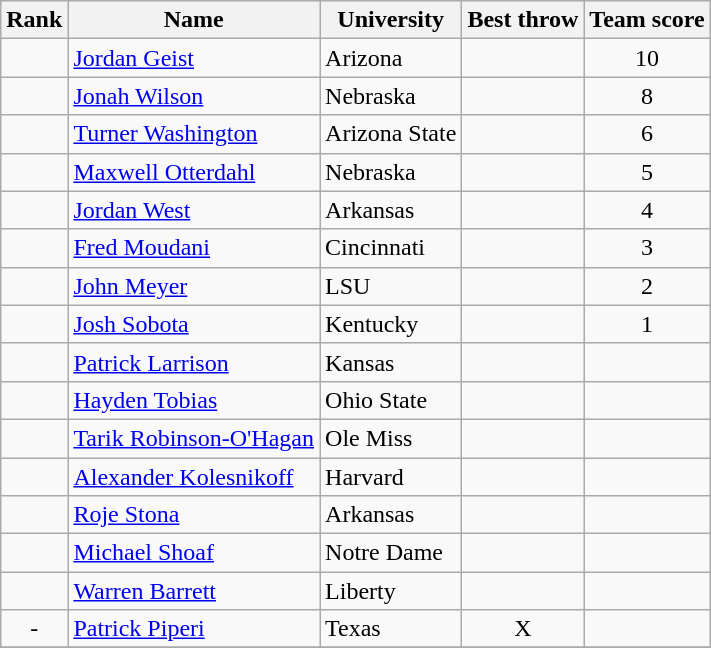<table class="wikitable sortable" style="text-align:center">
<tr>
<th>Rank</th>
<th>Name</th>
<th>University</th>
<th>Best throw</th>
<th>Team score</th>
</tr>
<tr>
<td></td>
<td align=left><a href='#'>Jordan Geist</a></td>
<td align="left">Arizona</td>
<td><strong></strong></td>
<td>10</td>
</tr>
<tr>
<td></td>
<td align=left><a href='#'>Jonah Wilson</a></td>
<td align="left">Nebraska</td>
<td><strong></strong></td>
<td>8</td>
</tr>
<tr>
<td></td>
<td align=left><a href='#'>Turner Washington</a></td>
<td align="left">Arizona State</td>
<td><strong></strong></td>
<td>6</td>
</tr>
<tr>
<td></td>
<td align=left><a href='#'>Maxwell Otterdahl</a></td>
<td align="left">Nebraska</td>
<td><strong></strong></td>
<td>5</td>
</tr>
<tr>
<td></td>
<td align=left><a href='#'>Jordan West</a></td>
<td align="left">Arkansas</td>
<td><strong></strong></td>
<td>4</td>
</tr>
<tr>
<td></td>
<td align=left><a href='#'>Fred Moudani</a></td>
<td align="left">Cincinnati</td>
<td><strong></strong></td>
<td>3</td>
</tr>
<tr>
<td></td>
<td align=left><a href='#'>John Meyer</a></td>
<td align="left">LSU</td>
<td><strong></strong></td>
<td>2</td>
</tr>
<tr>
<td></td>
<td align=left><a href='#'>Josh Sobota</a></td>
<td align="left">Kentucky</td>
<td><strong></strong></td>
<td>1</td>
</tr>
<tr>
<td></td>
<td align=left><a href='#'>Patrick Larrison</a></td>
<td align="left">Kansas</td>
<td><strong></strong></td>
<td></td>
</tr>
<tr>
<td></td>
<td align=left><a href='#'>Hayden Tobias</a></td>
<td align="left">Ohio State</td>
<td><strong></strong></td>
<td></td>
</tr>
<tr>
<td></td>
<td align=left><a href='#'>Tarik Robinson-O'Hagan</a></td>
<td align="left">Ole Miss</td>
<td><strong></strong></td>
<td></td>
</tr>
<tr>
<td></td>
<td align=left><a href='#'>Alexander Kolesnikoff</a></td>
<td align="left">Harvard</td>
<td><strong></strong></td>
<td></td>
</tr>
<tr>
<td></td>
<td align=left><a href='#'>Roje Stona</a></td>
<td align="left">Arkansas</td>
<td><strong></strong></td>
<td></td>
</tr>
<tr>
<td></td>
<td align=left><a href='#'>Michael Shoaf</a></td>
<td align="left">Notre Dame</td>
<td><strong></strong></td>
<td></td>
</tr>
<tr>
<td></td>
<td align=left><a href='#'>Warren Barrett</a></td>
<td align="left">Liberty</td>
<td><strong></strong></td>
<td></td>
</tr>
<tr>
<td>-</td>
<td align="left"><a href='#'>Patrick Piperi</a></td>
<td align="left">Texas</td>
<td>X</td>
<td></td>
</tr>
<tr>
</tr>
</table>
